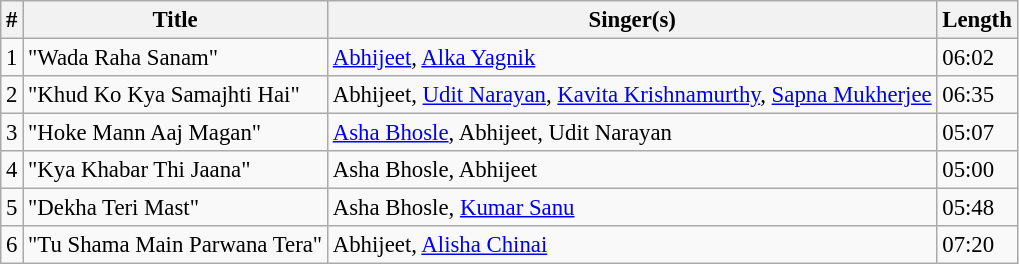<table class="wikitable" style="font-size:95%;">
<tr>
<th>#</th>
<th>Title</th>
<th>Singer(s)</th>
<th>Length</th>
</tr>
<tr>
<td>1</td>
<td>"Wada Raha Sanam"</td>
<td><a href='#'>Abhijeet</a>, <a href='#'>Alka Yagnik</a></td>
<td>06:02</td>
</tr>
<tr>
<td>2</td>
<td>"Khud Ko Kya Samajhti Hai"</td>
<td>Abhijeet, <a href='#'>Udit Narayan</a>, <a href='#'>Kavita Krishnamurthy</a>, <a href='#'>Sapna Mukherjee</a></td>
<td>06:35</td>
</tr>
<tr>
<td>3</td>
<td>"Hoke Mann Aaj Magan"</td>
<td><a href='#'>Asha Bhosle</a>, Abhijeet, Udit Narayan</td>
<td>05:07</td>
</tr>
<tr>
<td>4</td>
<td>"Kya Khabar Thi Jaana"</td>
<td>Asha Bhosle, Abhijeet</td>
<td>05:00</td>
</tr>
<tr>
<td>5</td>
<td>"Dekha Teri Mast"</td>
<td>Asha Bhosle, <a href='#'>Kumar Sanu</a></td>
<td>05:48</td>
</tr>
<tr>
<td>6</td>
<td>"Tu Shama Main Parwana Tera"</td>
<td>Abhijeet, <a href='#'>Alisha Chinai</a></td>
<td>07:20</td>
</tr>
</table>
